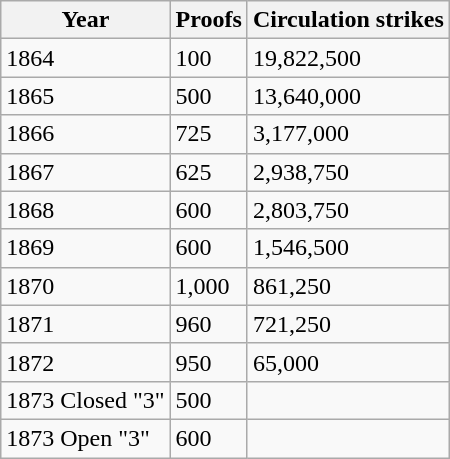<table class="wikitable">
<tr>
<th>Year</th>
<th>Proofs</th>
<th>Circulation strikes</th>
</tr>
<tr>
<td>1864</td>
<td>100</td>
<td>19,822,500</td>
</tr>
<tr>
<td>1865</td>
<td>500</td>
<td>13,640,000</td>
</tr>
<tr>
<td>1866</td>
<td>725</td>
<td>3,177,000</td>
</tr>
<tr>
<td>1867</td>
<td>625</td>
<td>2,938,750</td>
</tr>
<tr>
<td>1868</td>
<td>600</td>
<td>2,803,750</td>
</tr>
<tr>
<td>1869</td>
<td>600</td>
<td>1,546,500</td>
</tr>
<tr>
<td>1870</td>
<td>1,000</td>
<td>861,250</td>
</tr>
<tr>
<td>1871</td>
<td>960</td>
<td>721,250</td>
</tr>
<tr>
<td>1872</td>
<td>950</td>
<td>65,000</td>
</tr>
<tr>
<td>1873 Closed "3"</td>
<td>500</td>
<td></td>
</tr>
<tr>
<td>1873 Open "3"</td>
<td>600</td>
<td></td>
</tr>
</table>
